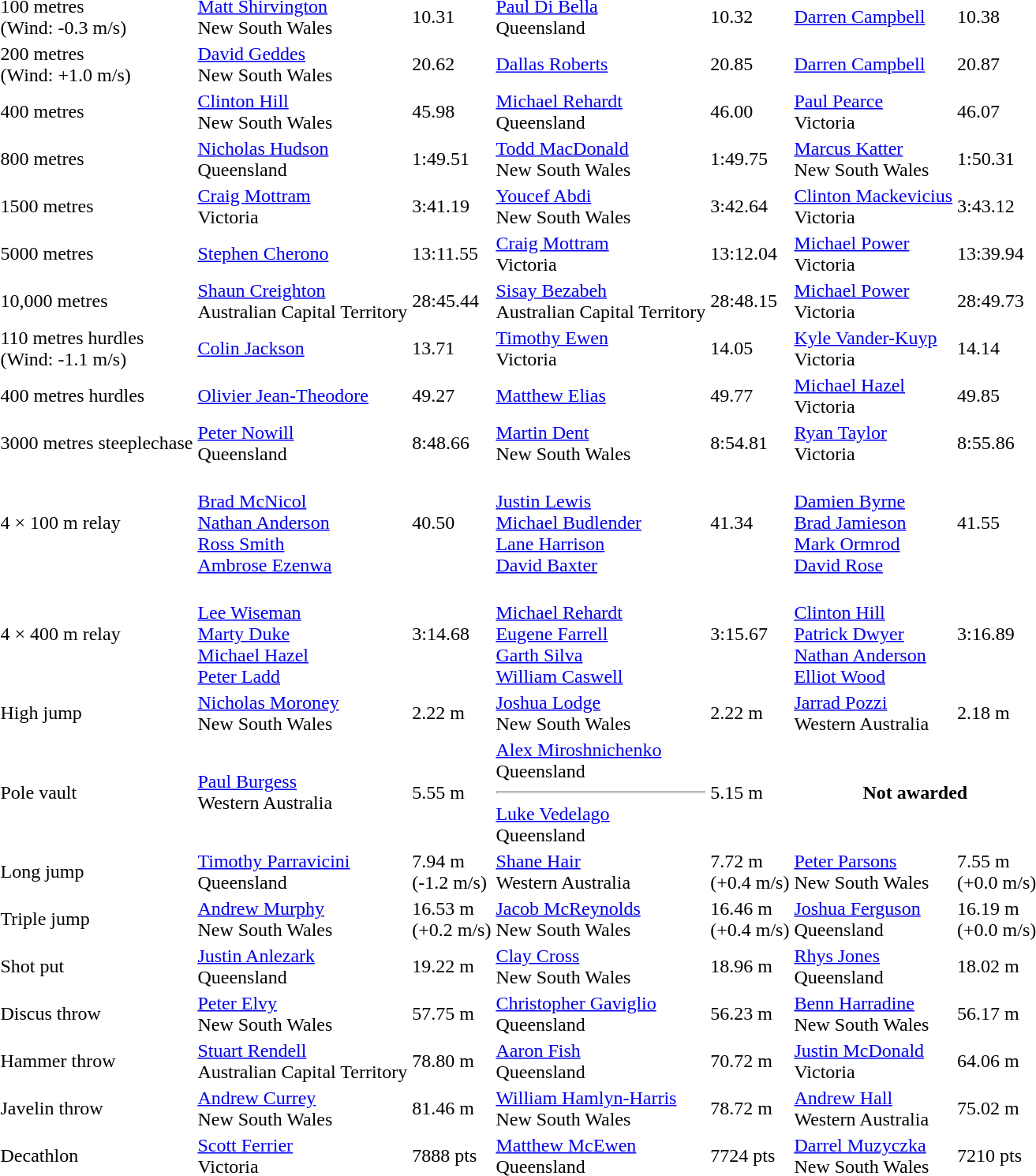<table>
<tr>
<td>100 metres<br>(Wind: -0.3 m/s)</td>
<td><a href='#'>Matt Shirvington</a><br>New South Wales</td>
<td>10.31</td>
<td><a href='#'>Paul Di Bella</a><br>Queensland</td>
<td>10.32</td>
<td><a href='#'>Darren Campbell</a><br></td>
<td>10.38</td>
</tr>
<tr>
<td>200 metres<br>(Wind: +1.0 m/s)</td>
<td><a href='#'>David Geddes</a><br>New South Wales</td>
<td>20.62</td>
<td><a href='#'>Dallas Roberts</a><br></td>
<td>20.85</td>
<td><a href='#'>Darren Campbell</a><br></td>
<td>20.87</td>
</tr>
<tr>
<td>400 metres</td>
<td><a href='#'>Clinton Hill</a><br>New South Wales</td>
<td>45.98</td>
<td><a href='#'>Michael Rehardt</a><br>Queensland</td>
<td>46.00</td>
<td><a href='#'>Paul Pearce</a><br>Victoria</td>
<td>46.07</td>
</tr>
<tr>
<td>800 metres</td>
<td><a href='#'>Nicholas Hudson</a><br>Queensland</td>
<td>1:49.51</td>
<td><a href='#'>Todd MacDonald</a><br>New South Wales</td>
<td>1:49.75</td>
<td><a href='#'>Marcus Katter</a><br>New South Wales</td>
<td>1:50.31</td>
</tr>
<tr>
<td>1500 metres</td>
<td><a href='#'>Craig Mottram</a><br>Victoria</td>
<td>3:41.19</td>
<td><a href='#'>Youcef Abdi</a><br>New South Wales</td>
<td>3:42.64</td>
<td><a href='#'>Clinton Mackevicius</a><br>Victoria</td>
<td>3:43.12</td>
</tr>
<tr>
<td>5000 metres</td>
<td><a href='#'>Stephen Cherono</a><br></td>
<td>13:11.55</td>
<td><a href='#'>Craig Mottram</a><br>Victoria</td>
<td>13:12.04</td>
<td><a href='#'>Michael Power</a><br>Victoria</td>
<td>13:39.94</td>
</tr>
<tr>
<td>10,000 metres</td>
<td><a href='#'>Shaun Creighton</a><br>Australian Capital Territory</td>
<td>28:45.44</td>
<td><a href='#'>Sisay Bezabeh</a><br>Australian Capital Territory</td>
<td>28:48.15</td>
<td><a href='#'>Michael Power</a><br>Victoria</td>
<td>28:49.73</td>
</tr>
<tr>
<td>110 metres hurdles<br>(Wind: -1.1 m/s)</td>
<td><a href='#'>Colin Jackson</a><br></td>
<td>13.71</td>
<td><a href='#'>Timothy Ewen</a><br>Victoria</td>
<td>14.05</td>
<td><a href='#'>Kyle Vander-Kuyp</a><br>Victoria</td>
<td>14.14</td>
</tr>
<tr>
<td>400 metres hurdles</td>
<td><a href='#'>Olivier Jean-Theodore</a><br></td>
<td>49.27</td>
<td><a href='#'>Matthew Elias</a><br></td>
<td>49.77</td>
<td><a href='#'>Michael Hazel</a><br>Victoria</td>
<td>49.85</td>
</tr>
<tr>
<td>3000 metres steeplechase</td>
<td><a href='#'>Peter Nowill</a><br>Queensland</td>
<td>8:48.66</td>
<td><a href='#'>Martin Dent</a><br>New South Wales</td>
<td>8:54.81</td>
<td><a href='#'>Ryan Taylor</a><br>Victoria</td>
<td>8:55.86</td>
</tr>
<tr>
<td>4 × 100 m relay</td>
<td><br><a href='#'>Brad McNicol</a><br><a href='#'>Nathan Anderson</a><br><a href='#'>Ross Smith</a><br><a href='#'>Ambrose Ezenwa</a></td>
<td>40.50</td>
<td><br><a href='#'>Justin Lewis</a><br><a href='#'>Michael Budlender</a><br><a href='#'>Lane Harrison</a><br><a href='#'>David Baxter</a></td>
<td>41.34</td>
<td><br><a href='#'>Damien Byrne</a><br><a href='#'>Brad Jamieson</a><br><a href='#'>Mark Ormrod</a><br><a href='#'>David Rose</a></td>
<td>41.55</td>
</tr>
<tr>
<td>4 × 400 m relay</td>
<td><br><a href='#'>Lee Wiseman</a><br><a href='#'>Marty Duke</a><br><a href='#'>Michael Hazel</a><br><a href='#'>Peter Ladd</a></td>
<td>3:14.68</td>
<td><br><a href='#'>Michael Rehardt</a><br><a href='#'>Eugene Farrell</a><br><a href='#'>Garth Silva</a><br><a href='#'>William Caswell</a></td>
<td>3:15.67</td>
<td><br><a href='#'>Clinton Hill</a><br><a href='#'>Patrick Dwyer</a><br><a href='#'>Nathan Anderson</a><br><a href='#'>Elliot Wood</a></td>
<td>3:16.89</td>
</tr>
<tr>
<td>High jump</td>
<td><a href='#'>Nicholas Moroney</a><br>New South Wales</td>
<td>2.22 m</td>
<td><a href='#'>Joshua Lodge</a><br>New South Wales</td>
<td>2.22 m</td>
<td><a href='#'>Jarrad Pozzi</a><br>Western Australia</td>
<td>2.18 m</td>
</tr>
<tr>
<td>Pole vault</td>
<td><a href='#'>Paul Burgess</a><br>Western Australia</td>
<td>5.55 m</td>
<td><a href='#'>Alex Miroshnichenko</a><br>Queensland<hr><a href='#'>Luke Vedelago</a><br>Queensland</td>
<td>5.15 m</td>
<th colspan=2>Not awarded</th>
</tr>
<tr>
<td>Long jump</td>
<td><a href='#'>Timothy Parravicini</a><br>Queensland</td>
<td>7.94 m <br>(-1.2 m/s)</td>
<td><a href='#'>Shane Hair</a><br>Western Australia</td>
<td>7.72 m <br>(+0.4 m/s)</td>
<td><a href='#'>Peter Parsons</a><br>New South Wales</td>
<td>7.55 m <br>(+0.0 m/s)</td>
</tr>
<tr>
<td>Triple jump</td>
<td><a href='#'>Andrew Murphy</a><br>New South Wales</td>
<td>16.53 m <br>(+0.2 m/s)</td>
<td><a href='#'>Jacob McReynolds</a><br>New South Wales</td>
<td>16.46 m <br>(+0.4 m/s)</td>
<td><a href='#'>Joshua Ferguson</a><br>Queensland</td>
<td>16.19 m <br>(+0.0 m/s)</td>
</tr>
<tr>
<td>Shot put</td>
<td><a href='#'>Justin Anlezark</a><br>Queensland</td>
<td>19.22 m</td>
<td><a href='#'>Clay Cross</a><br>New South Wales</td>
<td>18.96 m</td>
<td><a href='#'>Rhys Jones</a><br>Queensland</td>
<td>18.02 m</td>
</tr>
<tr>
<td>Discus throw</td>
<td><a href='#'>Peter Elvy</a><br>New South Wales</td>
<td>57.75 m</td>
<td><a href='#'>Christopher Gaviglio</a><br>Queensland</td>
<td>56.23 m</td>
<td><a href='#'>Benn Harradine</a><br>New South Wales</td>
<td>56.17 m</td>
</tr>
<tr>
<td>Hammer throw</td>
<td><a href='#'>Stuart Rendell</a><br>Australian Capital Territory</td>
<td>78.80 m</td>
<td><a href='#'>Aaron Fish</a><br>Queensland</td>
<td>70.72 m</td>
<td><a href='#'>Justin McDonald</a><br>Victoria</td>
<td>64.06 m</td>
</tr>
<tr>
<td>Javelin throw</td>
<td><a href='#'>Andrew Currey</a><br>New South Wales</td>
<td>81.46 m</td>
<td><a href='#'>William Hamlyn-Harris</a><br>New South Wales</td>
<td>78.72 m</td>
<td><a href='#'>Andrew Hall</a><br>Western Australia</td>
<td>75.02 m</td>
</tr>
<tr>
<td>Decathlon</td>
<td><a href='#'>Scott Ferrier</a><br>Victoria</td>
<td>7888 pts</td>
<td><a href='#'>Matthew McEwen</a><br>Queensland</td>
<td>7724 pts</td>
<td><a href='#'>Darrel Muzyczka</a><br>New South Wales</td>
<td>7210 pts</td>
</tr>
<tr>
</tr>
</table>
